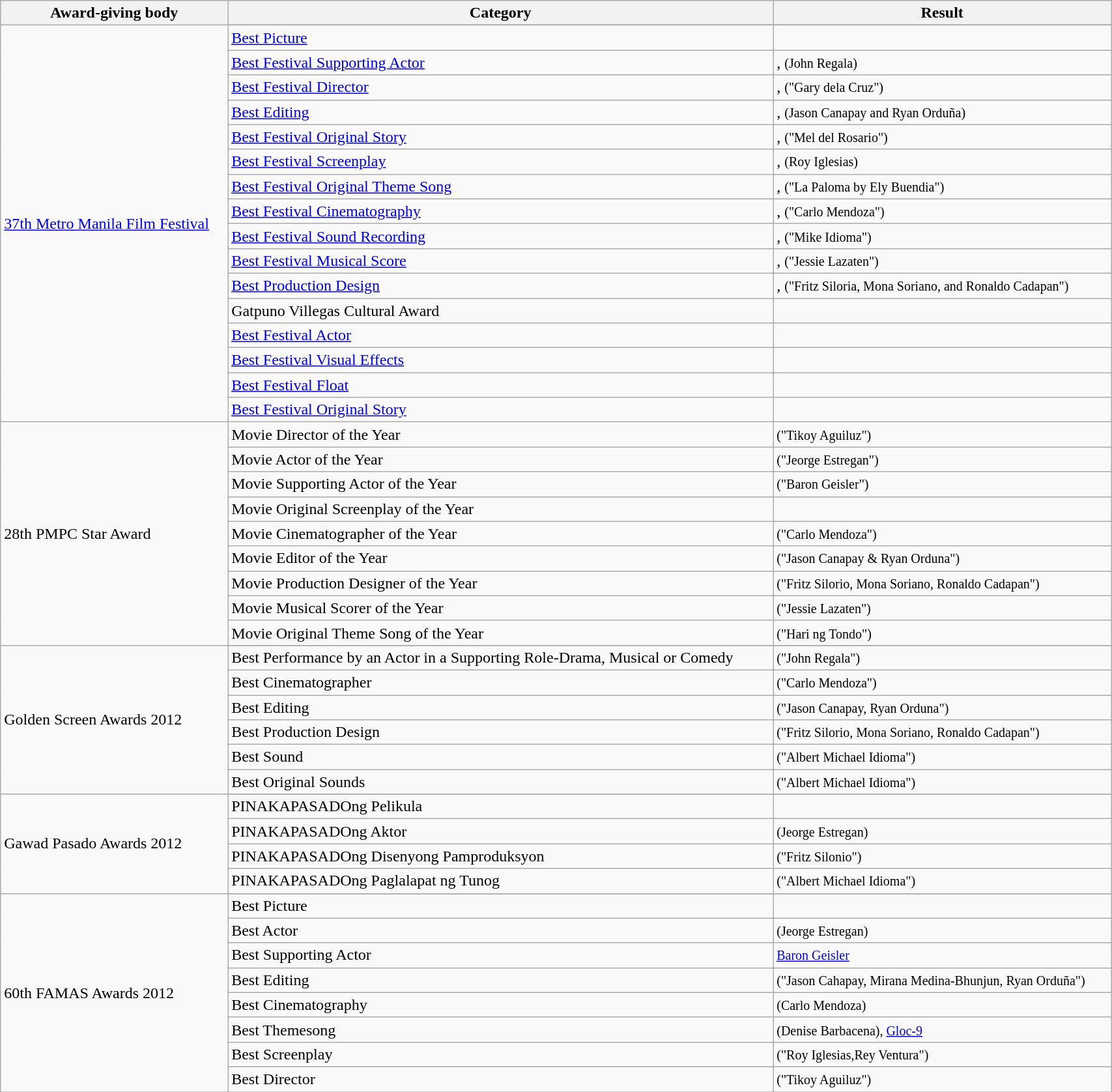<table | width="90%" class="wikitable sortable">
<tr>
<th>Award-giving body</th>
<th>Category</th>
<th>Result</th>
</tr>
<tr>
<td rowspan="17"><a href='#'>37th Metro Manila Film Festival</a></td>
</tr>
<tr>
<td><a href='#'>Best Picture</a></td>
<td></td>
</tr>
<tr>
<td><a href='#'>Best Festival Supporting Actor</a></td>
<td>, <small>(John Regala)</small></td>
</tr>
<tr>
<td><a href='#'>Best Festival Director</a></td>
<td>, <small>("Gary dela Cruz")</small></td>
</tr>
<tr>
<td><a href='#'>Best Editing</a></td>
<td>, <small>(Jason Canapay and Ryan Orduña)</small> </td>
</tr>
<tr>
<td><a href='#'>Best Festival Original Story</a></td>
<td>, <small>("Mel del Rosario")</small></td>
</tr>
<tr>
<td><a href='#'>Best Festival Screenplay</a></td>
<td>, <small>(Roy Iglesias)</small></td>
</tr>
<tr>
<td><a href='#'>Best Festival Original Theme Song</a></td>
<td>, <small>("La Paloma by Ely Buendia")</small></td>
</tr>
<tr>
<td><a href='#'>Best Festival Cinematography</a></td>
<td>, <small>("Carlo Mendoza")</small></td>
</tr>
<tr>
<td><a href='#'>Best Festival Sound Recording</a></td>
<td>, <small>("Mike Idioma")</small></td>
</tr>
<tr>
<td><a href='#'>Best Festival Musical Score</a></td>
<td>, <small>("Jessie Lazaten")</small></td>
</tr>
<tr>
<td><a href='#'>Best Production Design</a></td>
<td>, <small>("Fritz Siloria, Mona Soriano, and Ronaldo Cadapan")</small></td>
</tr>
<tr>
<td>Gatpuno Villegas Cultural Award</td>
<td></td>
</tr>
<tr>
<td><a href='#'>Best Festival Actor</a></td>
<td></td>
</tr>
<tr>
<td><a href='#'>Best Festival Visual Effects</a></td>
<td></td>
</tr>
<tr>
<td><a href='#'>Best Festival Float</a></td>
<td></td>
</tr>
<tr>
<td><a href='#'>Best Festival Original Story</a></td>
<td></td>
</tr>
<tr>
<td rowspan="9">28th PMPC Star Award</td>
<td>Movie Director of the Year</td>
<td><small> ("Tikoy Aguiluz")</small></td>
</tr>
<tr>
<td>Movie Actor of the Year</td>
<td><small> ("Jeorge Estregan")</small></td>
</tr>
<tr>
<td>Movie Supporting Actor of the Year</td>
<td><small> ("Baron Geisler")</small></td>
</tr>
<tr>
<td>Movie Original Screenplay of the Year</td>
<td></td>
</tr>
<tr>
<td>Movie Cinematographer of the Year</td>
<td><small> ("Carlo Mendoza")</small></td>
</tr>
<tr>
<td>Movie Editor of the Year</td>
<td><small> ("Jason Canapay & Ryan Orduna")</small></td>
</tr>
<tr>
<td>Movie Production Designer of the Year</td>
<td><small> ("Fritz Silorio, Mona Soriano, Ronaldo Cadapan")</small></td>
</tr>
<tr>
<td>Movie Musical Scorer of the Year</td>
<td><small> ("Jessie Lazaten")</small></td>
</tr>
<tr>
<td>Movie Original Theme Song of the Year</td>
<td><small> ("Hari ng Tondo")</small></td>
</tr>
<tr>
<td rowspan="7">Golden Screen Awards 2012</td>
</tr>
<tr>
<td>Best Performance by an Actor in a Supporting Role-Drama, Musical or Comedy</td>
<td><small> ("John Regala") </small></td>
</tr>
<tr>
<td>Best Cinematographer</td>
<td><small> ("Carlo Mendoza")</small></td>
</tr>
<tr>
<td>Best Editing</td>
<td><small> ("Jason Canapay, Ryan Orduna")</small></td>
</tr>
<tr>
<td>Best Production Design</td>
<td><small> ("Fritz Silorio, Mona Soriano, Ronaldo Cadapan")</small></td>
</tr>
<tr>
<td>Best Sound</td>
<td><small> ("Albert Michael Idioma")</small></td>
</tr>
<tr>
<td>Best Original Sounds</td>
<td><small> ("Albert Michael Idioma")</small></td>
</tr>
<tr>
<td rowspan="5">Gawad Pasado Awards 2012</td>
</tr>
<tr>
<td>PINAKAPASADOng Pelikula</td>
<td></td>
</tr>
<tr>
<td>PINAKAPASADOng Aktor</td>
<td><small> (Jeorge Estregan)</small></td>
</tr>
<tr>
<td>PINAKAPASADOng Disenyong Pamproduksyon</td>
<td><small> ("Fritz Silonio")</small></td>
</tr>
<tr>
<td>PINAKAPASADOng Paglalapat ng Tunog</td>
<td><small> ("Albert Michael Idioma")</small></td>
</tr>
<tr>
<td rowspan="9">60th FAMAS Awards 2012</td>
</tr>
<tr>
<td>Best Picture</td>
<td> </td>
</tr>
<tr>
<td>Best Actor</td>
<td><small> (Jeorge Estregan)</small></td>
</tr>
<tr>
<td>Best Supporting Actor</td>
<td><small> <a href='#'>Baron Geisler</a> </small></td>
</tr>
<tr>
<td>Best Editing</td>
<td><small> ("Jason Cahapay, Mirana Medina-Bhunjun, Ryan Orduña")</small></td>
</tr>
<tr>
<td>Best Cinematography</td>
<td><small>(Carlo Mendoza)</small></td>
</tr>
<tr>
<td>Best Themesong</td>
<td> <small> (Denise Barbacena), <a href='#'>Gloc-9</a> </small></td>
</tr>
<tr>
<td>Best Screenplay</td>
<td><small> ("Roy Iglesias,Rey Ventura") </small></td>
</tr>
<tr>
<td>Best Director</td>
<td> <small> ("Tikoy Aguiluz") </small></td>
</tr>
<tr>
</tr>
</table>
